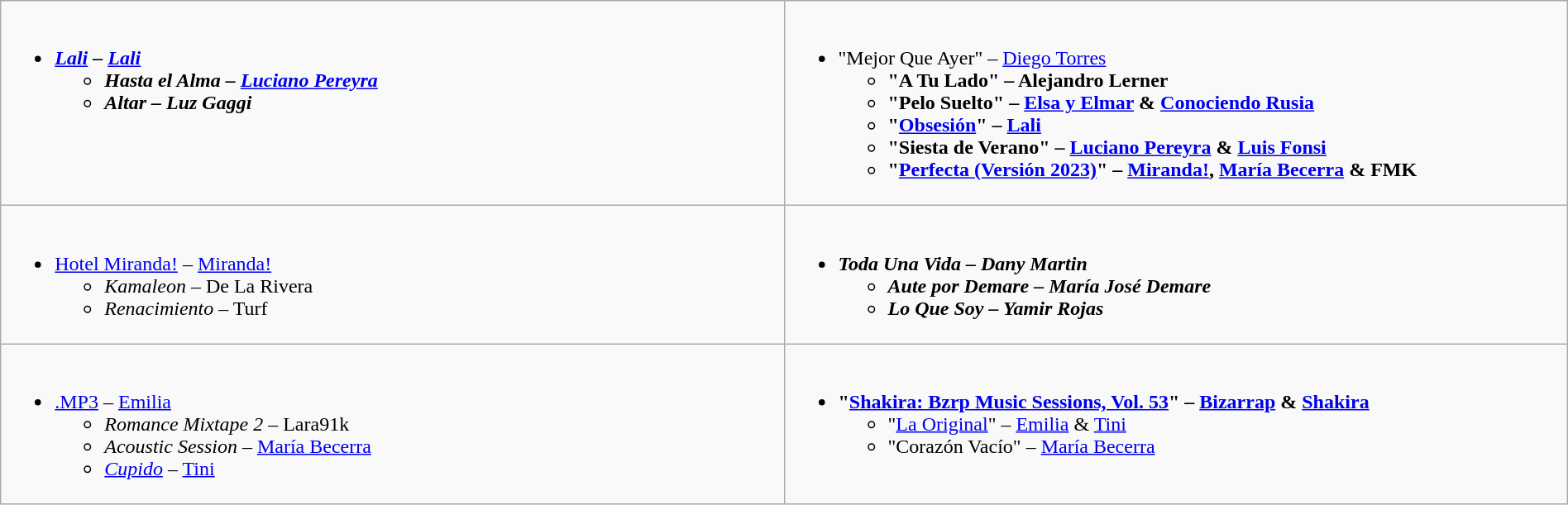<table class="wikitable" width="100%">
<tr>
<td style="vertical-align:top;" width="50%"><br><ul><li><strong><em><a href='#'>Lali</a><em> – <a href='#'>Lali</a><strong><ul><li></em>Hasta el Alma<em> – <a href='#'>Luciano Pereyra</a></li><li></em>Altar<em> – Luz Gaggi</li></ul></li></ul></td>
<td style="vertical-align:top;" width="50%"><br><ul><li></strong>"Mejor Que Ayer" – <a href='#'>Diego Torres</a><strong><ul><li>"A Tu Lado" – Alejandro Lerner</li><li>"Pelo Suelto" –  <a href='#'>Elsa y Elmar</a> & <a href='#'>Conociendo Rusia</a></li><li>"<a href='#'>Obsesión</a>" – <a href='#'>Lali</a></li><li>"Siesta de Verano" – <a href='#'>Luciano Pereyra</a> & <a href='#'>Luis Fonsi</a></li><li>"<a href='#'>Perfecta (Versión 2023)</a>" – <a href='#'>Miranda!</a>, <a href='#'>María Becerra</a> & FMK</li></ul></li></ul></td>
</tr>
<tr>
<td style="vertical-align:top;" width="50%"><br><ul><li></em></strong><a href='#'>Hotel Miranda!</a></em> – <a href='#'>Miranda!</a></strong><ul><li><em>Kamaleon</em> – De La Rivera</li><li><em>Renacimiento</em> – Turf</li></ul></li></ul></td>
<td style="vertical-align:top;" width="50%"><br><ul><li><strong><em>Toda Una Vida<em> – Dany Martin<strong><ul><li></em>Aute por Demare<em> – María José Demare</li><li></em>Lo Que Soy<em> – Yamir Rojas</li></ul></li></ul></td>
</tr>
<tr>
<td style="vertical-align:top;" width="50%"><br><ul><li></em></strong><a href='#'>.MP3</a></em> – <a href='#'>Emilia</a></strong><ul><li><em>Romance Mixtape 2</em> – Lara91k</li><li><em>Acoustic Session</em> – <a href='#'>María Becerra</a></li><li><em><a href='#'>Cupido</a></em> – <a href='#'>Tini</a></li></ul></li></ul></td>
<td style="vertical-align:top;" width="50%"><br><ul><li><strong>"<a href='#'>Shakira: Bzrp Music Sessions, Vol. 53</a>" – <a href='#'>Bizarrap</a> & <a href='#'>Shakira</a></strong><ul><li>"<a href='#'>La Original</a>" – <a href='#'>Emilia</a> & <a href='#'>Tini</a></li><li>"Corazón Vacío" – <a href='#'>María Becerra</a></li></ul></li></ul></td>
</tr>
</table>
